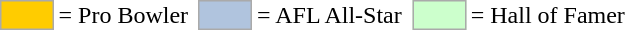<table>
<tr>
<td style="background:#fc0; border:1px solid #aaa; width:2em;"></td>
<td>= Pro Bowler </td>
<td></td>
<td style="background:lightsteelblue; border:1px solid #aaa; width:2em;"></td>
<td>= AFL All-Star </td>
<td></td>
<td style="background:#cfc; border:1px solid #aaa; width:2em;"></td>
<td>= Hall of Famer</td>
</tr>
</table>
